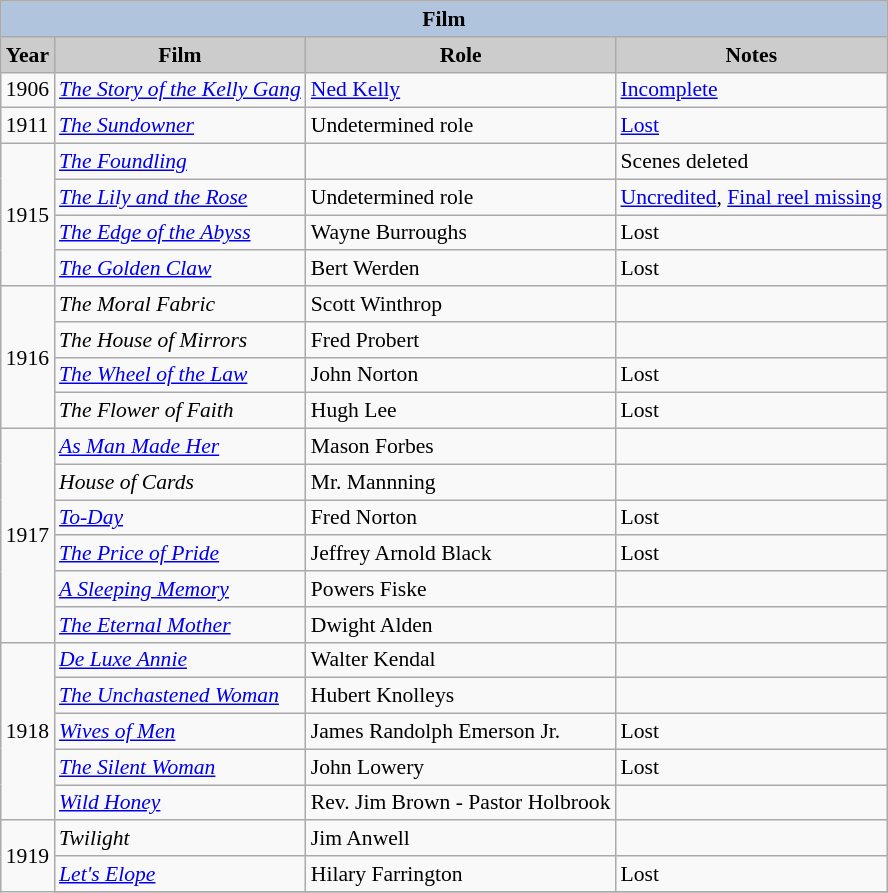<table class="wikitable" style="font-size:90%;">
<tr>
<th colspan=4 style="background:#B0C4DE;">Film</th>
</tr>
<tr align="center">
<th style="background: #CCCCCC;">Year</th>
<th style="background: #CCCCCC;">Film</th>
<th style="background: #CCCCCC;">Role</th>
<th style="background: #CCCCCC;">Notes</th>
</tr>
<tr>
<td>1906</td>
<td><em><a href='#'>The Story of the Kelly Gang</a></em></td>
<td><a href='#'>Ned Kelly</a></td>
<td><a href='#'>Incomplete</a></td>
</tr>
<tr>
<td>1911</td>
<td><em><a href='#'>The Sundowner</a></em></td>
<td>Undetermined role</td>
<td><a href='#'>Lost</a></td>
</tr>
<tr>
<td rowspan="4">1915</td>
<td><em><a href='#'>The Foundling</a></em></td>
<td></td>
<td>Scenes deleted</td>
</tr>
<tr>
<td><em><a href='#'>The Lily and the Rose</a></em></td>
<td>Undetermined role</td>
<td><a href='#'>Uncredited</a>, <a href='#'>Final reel missing</a></td>
</tr>
<tr>
<td><em><a href='#'>The Edge of the Abyss</a></em></td>
<td>Wayne Burroughs</td>
<td>Lost</td>
</tr>
<tr>
<td><em><a href='#'>The Golden Claw</a></em></td>
<td>Bert Werden</td>
<td>Lost</td>
</tr>
<tr>
<td rowspan="4">1916</td>
<td><em>The Moral Fabric</em></td>
<td>Scott Winthrop</td>
<td></td>
</tr>
<tr>
<td><em>The House of Mirrors</em></td>
<td>Fred Probert</td>
<td></td>
</tr>
<tr>
<td><em><a href='#'>The Wheel of the Law</a></em></td>
<td>John Norton</td>
<td>Lost</td>
</tr>
<tr>
<td><em>The Flower of Faith</em></td>
<td>Hugh Lee</td>
<td>Lost</td>
</tr>
<tr>
<td rowspan="6">1917</td>
<td><em><a href='#'>As Man Made Her</a></em></td>
<td>Mason Forbes</td>
<td></td>
</tr>
<tr>
<td><em>House of Cards</em></td>
<td>Mr. Mannning</td>
<td></td>
</tr>
<tr>
<td><em><a href='#'>To-Day</a></em></td>
<td>Fred Norton</td>
<td>Lost</td>
</tr>
<tr>
<td><em><a href='#'>The Price of Pride</a></em></td>
<td>Jeffrey Arnold Black</td>
<td>Lost</td>
</tr>
<tr>
<td><em><a href='#'>A Sleeping Memory</a></em></td>
<td>Powers Fiske</td>
<td></td>
</tr>
<tr>
<td><em><a href='#'>The Eternal Mother</a></em></td>
<td>Dwight Alden</td>
<td></td>
</tr>
<tr>
<td rowspan="5">1918</td>
<td><em><a href='#'>De Luxe Annie</a></em></td>
<td>Walter Kendal</td>
<td></td>
</tr>
<tr>
<td><em><a href='#'>The Unchastened Woman</a></em></td>
<td>Hubert Knolleys</td>
<td></td>
</tr>
<tr>
<td><em><a href='#'>Wives of Men</a></em></td>
<td>James Randolph Emerson Jr.</td>
<td>Lost</td>
</tr>
<tr>
<td><em><a href='#'>The Silent Woman</a></em></td>
<td>John Lowery</td>
<td>Lost</td>
</tr>
<tr>
<td><em><a href='#'>Wild Honey</a></em></td>
<td>Rev. Jim Brown - Pastor Holbrook</td>
<td></td>
</tr>
<tr>
<td rowspan="5">1919</td>
<td><em>Twilight</em></td>
<td>Jim Anwell</td>
<td></td>
</tr>
<tr>
<td><em><a href='#'>Let's Elope</a></em></td>
<td>Hilary Farrington</td>
<td>Lost</td>
</tr>
<tr>
</tr>
</table>
